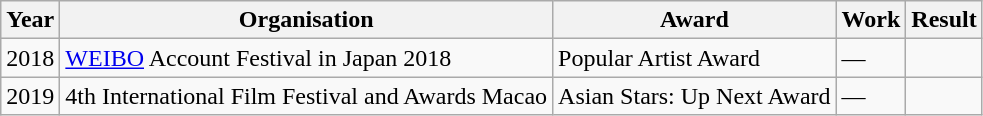<table class="wikitable">
<tr>
<th>Year</th>
<th>Organisation</th>
<th>Award</th>
<th>Work</th>
<th>Result</th>
</tr>
<tr>
<td>2018</td>
<td><a href='#'>WEIBO</a> Account Festival in Japan 2018</td>
<td>Popular Artist Award</td>
<td>—</td>
<td></td>
</tr>
<tr>
<td>2019</td>
<td>4th International Film Festival and Awards Macao</td>
<td>Asian Stars: Up Next Award</td>
<td>—</td>
<td></td>
</tr>
</table>
